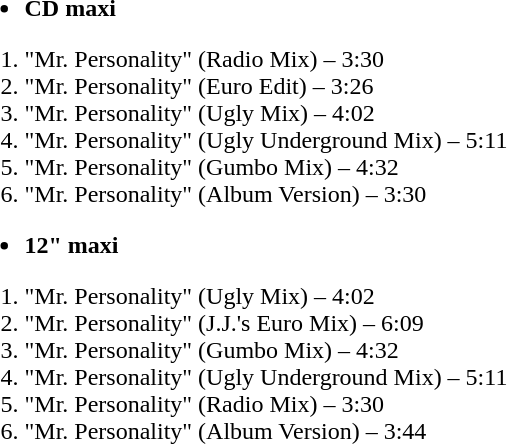<table width=65% style="font-size:100%;">
<tr>
<td valign="top"><br><ul><li><strong>CD maxi</strong></li></ul><ol><li>"Mr. Personality" (Radio Mix) – 3:30</li><li>"Mr. Personality" (Euro Edit) – 3:26</li><li>"Mr. Personality" (Ugly Mix) – 4:02</li><li>"Mr. Personality" (Ugly Underground Mix) – 5:11</li><li>"Mr. Personality" (Gumbo Mix)	– 4:32</li><li>"Mr. Personality" (Album Version) – 3:30</li></ol><ul><li><strong>12" maxi</strong></li></ul><ol><li>"Mr. Personality" (Ugly Mix) – 4:02</li><li>"Mr. Personality" (J.J.'s Euro Mix) – 6:09</li><li>"Mr. Personality" (Gumbo Mix)	– 4:32</li><li>"Mr. Personality" (Ugly Underground Mix) – 5:11</li><li>"Mr. Personality" (Radio Mix)	– 3:30</li><li>"Mr. Personality" (Album Version) – 3:44</li></ol></td>
</tr>
</table>
